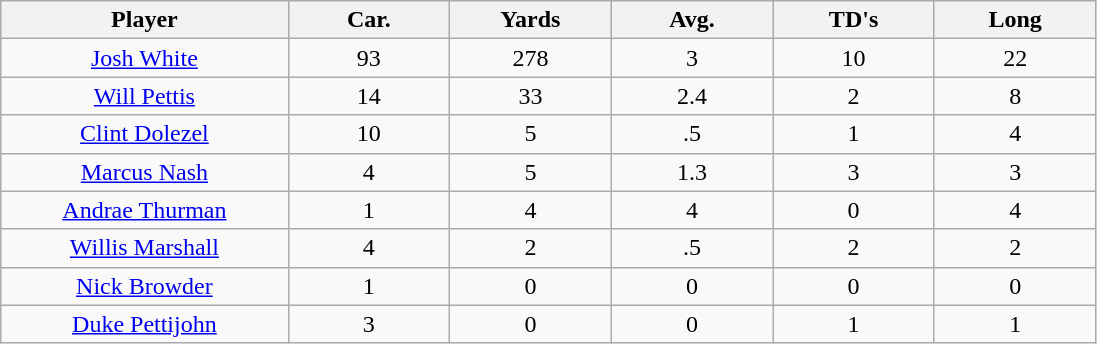<table class="wikitable sortable">
<tr>
<th bgcolor="#DDDDFF" width="16%">Player</th>
<th bgcolor="#DDDDFF" width="9%">Car.</th>
<th bgcolor="#DDDDFF" width="9%">Yards</th>
<th bgcolor="#DDDDFF" width="9%">Avg.</th>
<th bgcolor="#DDDDFF" width="9%">TD's</th>
<th bgcolor="#DDDDFF" width="9%">Long</th>
</tr>
<tr align="center">
<td><a href='#'>Josh White</a></td>
<td>93</td>
<td>278</td>
<td>3</td>
<td>10</td>
<td>22</td>
</tr>
<tr align="center">
<td><a href='#'>Will Pettis</a></td>
<td>14</td>
<td>33</td>
<td>2.4</td>
<td>2</td>
<td>8</td>
</tr>
<tr align="center">
<td><a href='#'>Clint Dolezel</a></td>
<td>10</td>
<td>5</td>
<td>.5</td>
<td>1</td>
<td>4</td>
</tr>
<tr align="center">
<td><a href='#'>Marcus Nash</a></td>
<td>4</td>
<td>5</td>
<td>1.3</td>
<td>3</td>
<td>3</td>
</tr>
<tr align="center">
<td><a href='#'>Andrae Thurman</a></td>
<td>1</td>
<td>4</td>
<td>4</td>
<td>0</td>
<td>4</td>
</tr>
<tr align="center">
<td><a href='#'>Willis Marshall</a></td>
<td>4</td>
<td>2</td>
<td>.5</td>
<td>2</td>
<td>2</td>
</tr>
<tr align="center">
<td><a href='#'>Nick Browder</a></td>
<td>1</td>
<td>0</td>
<td>0</td>
<td>0</td>
<td>0</td>
</tr>
<tr align="center">
<td><a href='#'>Duke Pettijohn</a></td>
<td>3</td>
<td>0</td>
<td>0</td>
<td>1</td>
<td>1</td>
</tr>
</table>
